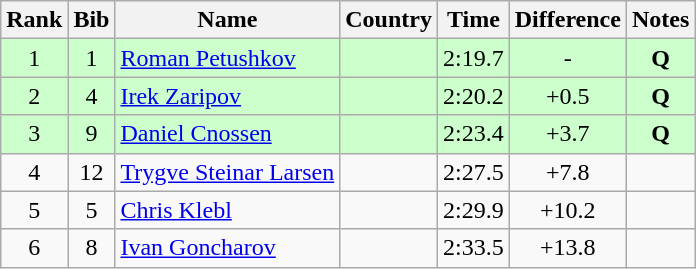<table class="wikitable sortable" style="text-align:center">
<tr>
<th>Rank</th>
<th>Bib</th>
<th>Name</th>
<th>Country</th>
<th>Time</th>
<th>Difference</th>
<th>Notes</th>
</tr>
<tr bgcolor=ccffcc>
<td>1</td>
<td>1</td>
<td align=left><a href='#'>Roman Petushkov</a></td>
<td align=left></td>
<td>2:19.7</td>
<td>-</td>
<td><strong>Q</strong></td>
</tr>
<tr bgcolor=ccffcc>
<td>2</td>
<td>4</td>
<td align=left><a href='#'>Irek Zaripov</a></td>
<td align=left></td>
<td>2:20.2</td>
<td>+0.5</td>
<td><strong>Q</strong></td>
</tr>
<tr bgcolor=ccffcc>
<td>3</td>
<td>9</td>
<td align=left><a href='#'>Daniel Cnossen</a></td>
<td align=left></td>
<td>2:23.4</td>
<td>+3.7</td>
<td><strong>Q</strong></td>
</tr>
<tr>
<td>4</td>
<td>12</td>
<td align=left><a href='#'>Trygve Steinar Larsen</a></td>
<td align=left></td>
<td>2:27.5</td>
<td>+7.8</td>
<td></td>
</tr>
<tr>
<td>5</td>
<td>5</td>
<td align=left><a href='#'>Chris Klebl</a></td>
<td align=left></td>
<td>2:29.9</td>
<td>+10.2</td>
<td></td>
</tr>
<tr>
<td>6</td>
<td>8</td>
<td align=left><a href='#'>Ivan Goncharov</a></td>
<td align=left></td>
<td>2:33.5</td>
<td>+13.8</td>
<td></td>
</tr>
</table>
